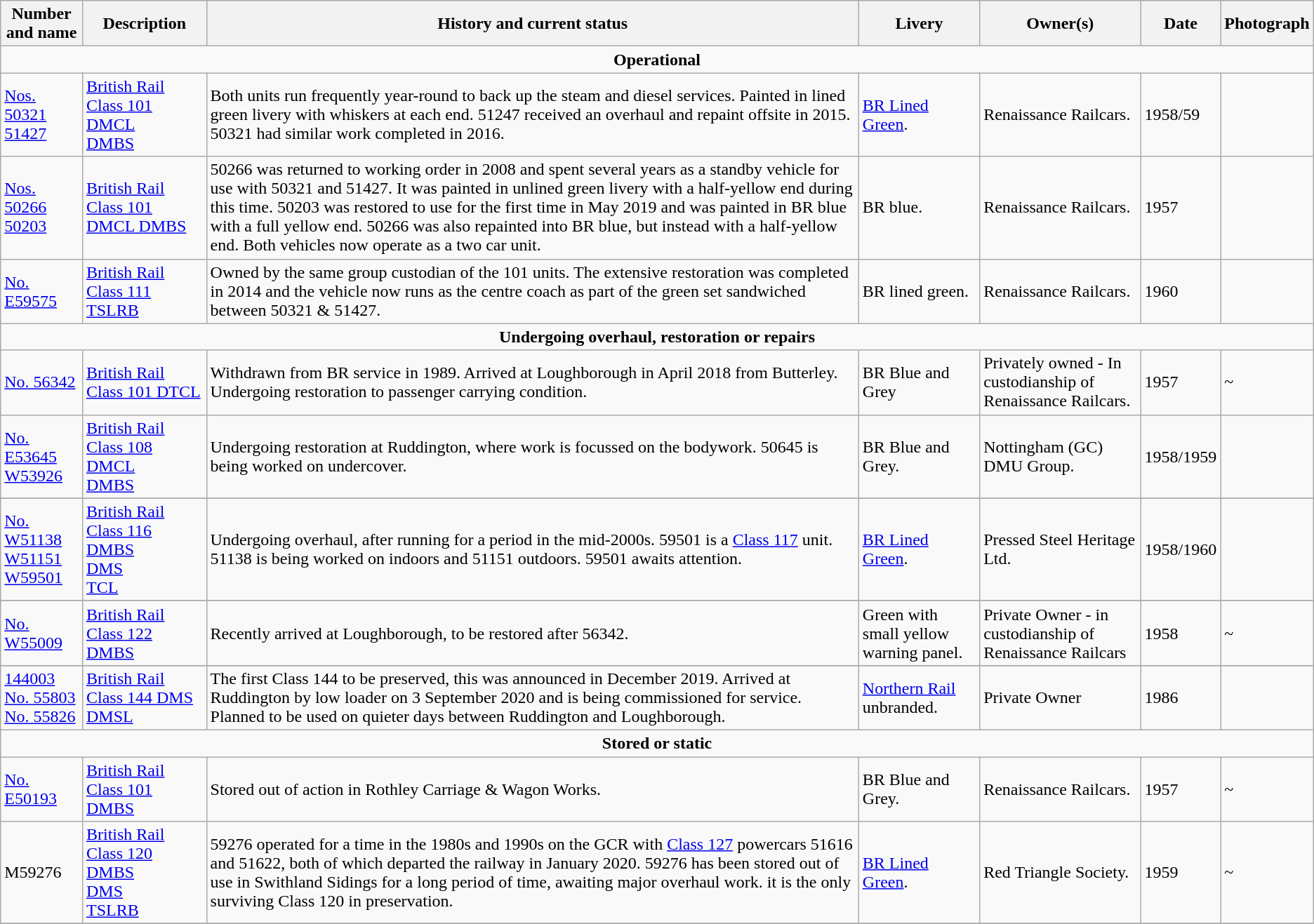<table class="wikitable">
<tr>
<th>Number and name</th>
<th>Description</th>
<th>History and current status</th>
<th>Livery</th>
<th>Owner(s)</th>
<th>Date</th>
<th>Photograph</th>
</tr>
<tr>
<td colspan="7" style="text-align:center;"><strong>Operational</strong></td>
</tr>
<tr>
<td><a href='#'>Nos. 50321<br> 51427</a></td>
<td><a href='#'>British Rail Class 101 DMCL<br> DMBS</a></td>
<td>Both units run frequently year-round to back up the steam and diesel services. Painted in lined green livery with whiskers at each end. 51247 received an overhaul and repaint offsite in 2015. 50321 had similar work completed in 2016.</td>
<td><a href='#'>BR Lined Green</a>.</td>
<td>Renaissance Railcars.</td>
<td>1958/59</td>
<td></td>
</tr>
<tr>
<td><a href='#'>Nos. 50266<br> 50203</a></td>
<td><a href='#'>British Rail Class 101 DMCL DMBS</a></td>
<td>50266 was returned to working order in 2008 and spent several years as a standby vehicle for use with 50321 and 51427. It was painted in unlined green livery with a half-yellow end during this time. 50203 was restored to use for the first time in May 2019 and was painted in BR blue with a full yellow end. 50266 was also repainted into BR blue, but instead with a half-yellow end. Both vehicles now operate as a two car unit.</td>
<td>BR blue.</td>
<td>Renaissance Railcars.</td>
<td>1957</td>
<td> </td>
</tr>
<tr>
<td><a href='#'>No. E59575</a></td>
<td><a href='#'>British Rail Class 111 TSLRB</a></td>
<td>Owned by the same group custodian of the 101 units. The extensive restoration was completed in 2014 and the vehicle now runs as the centre coach as part of the green set sandwiched between 50321 & 51427.</td>
<td>BR lined green.</td>
<td>Renaissance Railcars.</td>
<td>1960</td>
<td></td>
</tr>
<tr>
<td colspan="7" style="text-align:center;"><strong>Undergoing overhaul, restoration or repairs</strong></td>
</tr>
<tr>
<td><a href='#'>No. 56342</a></td>
<td><a href='#'>British Rail Class 101 DTCL</a></td>
<td>Withdrawn from BR service in 1989. Arrived at Loughborough in April 2018 from Butterley. Undergoing restoration to passenger carrying condition.</td>
<td>BR Blue and Grey</td>
<td>Privately owned - In custodianship of Renaissance Railcars.</td>
<td>1957</td>
<td>~</td>
</tr>
<tr>
<td><a href='#'>No. E53645<br> W53926</a></td>
<td><a href='#'>British Rail Class 108 DMCL<br> DMBS</a></td>
<td>Undergoing restoration at Ruddington, where work is focussed on the bodywork. 50645 is being worked on undercover.</td>
<td>BR Blue and Grey.</td>
<td>Nottingham (GC) DMU Group.</td>
<td>1958/1959</td>
<td></td>
</tr>
<tr>
</tr>
<tr>
<td><a href='#'>No. W51138<br> W51151<br> W59501</a></td>
<td><a href='#'>British Rail Class 116 DMBS<br> DMS<br> TCL</a></td>
<td>Undergoing overhaul, after running for a period in the mid-2000s. 59501 is a <a href='#'>Class 117</a> unit. 51138 is being worked on indoors and 51151 outdoors. 59501 awaits attention.</td>
<td><a href='#'>BR Lined Green</a>.</td>
<td>Pressed Steel Heritage Ltd.</td>
<td>1958/1960</td>
<td></td>
</tr>
<tr>
</tr>
<tr>
<td><a href='#'>No. W55009</a></td>
<td><a href='#'>British Rail Class 122 DMBS</a></td>
<td>Recently arrived at Loughborough, to be restored after 56342.</td>
<td>Green with small yellow warning panel.</td>
<td>Private Owner - in custodianship of Renaissance Railcars</td>
<td>1958</td>
<td>~</td>
</tr>
<tr>
</tr>
<tr>
<td><a href='#'>144003 No. 55803<br> No. 55826</a></td>
<td><a href='#'>British Rail Class 144 DMS<br> DMSL</a></td>
<td>The first Class 144 to be preserved, this was announced in December 2019. Arrived at Ruddington by low loader on 3 September 2020 and is being commissioned for service. Planned to be used on quieter days between Ruddington and Loughborough.</td>
<td><a href='#'>Northern Rail</a> unbranded.</td>
<td>Private Owner</td>
<td>1986</td>
<td></td>
</tr>
<tr>
<td colspan="7" style="text-align:center;"><strong>Stored or static</strong></td>
</tr>
<tr>
<td><a href='#'>No. E50193</a></td>
<td><a href='#'>British Rail Class 101 DMBS</a></td>
<td>Stored out of action in Rothley Carriage & Wagon Works.</td>
<td>BR Blue and Grey.</td>
<td>Renaissance Railcars.</td>
<td>1957</td>
<td>~</td>
</tr>
<tr>
<td>M59276</td>
<td><a href='#'>British Rail Class 120 DMBS<br> DMS<br> TSLRB</a></td>
<td>59276 operated for a time in the 1980s and 1990s on the GCR with <a href='#'>Class 127</a> powercars 51616 and 51622, both of which departed the railway in January 2020. 59276 has been stored out of use in Swithland Sidings for a long period of time, awaiting major overhaul work. it is the only surviving Class 120 in preservation.</td>
<td><a href='#'>BR Lined Green</a>.</td>
<td>Red Triangle Society.</td>
<td>1959</td>
<td>~</td>
</tr>
<tr>
</tr>
</table>
